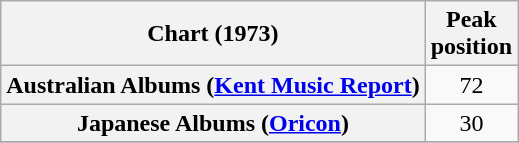<table class="wikitable sortable plainrowheaders">
<tr>
<th>Chart (1973)</th>
<th>Peak<br>position</th>
</tr>
<tr>
<th scope="row">Australian Albums (<a href='#'>Kent Music Report</a>)</th>
<td align="center">72</td>
</tr>
<tr>
<th scope="row">Japanese Albums (<a href='#'>Oricon</a>)</th>
<td align="center">30</td>
</tr>
<tr>
</tr>
</table>
